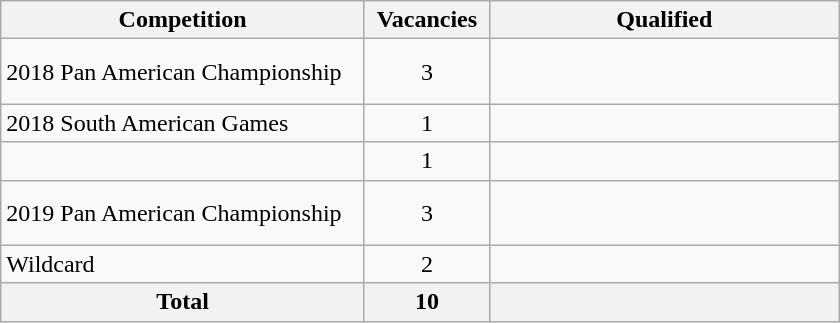<table class = "wikitable" width=560>
<tr>
<th width=300>Competition</th>
<th width=80>Vacancies</th>
<th width=300>Qualified</th>
</tr>
<tr>
<td>2018 Pan American Championship</td>
<td align="center">3</td>
<td><br><br></td>
</tr>
<tr>
<td>2018 South American Games</td>
<td align="center">1</td>
<td></td>
</tr>
<tr>
<td></td>
<td align="center">1</td>
<td></td>
</tr>
<tr>
<td>2019 Pan American Championship</td>
<td align="center">3</td>
<td><br><br></td>
</tr>
<tr>
<td>Wildcard</td>
<td align="center">2</td>
<td><br></td>
</tr>
<tr>
<th>Total</th>
<th>10</th>
<th></th>
</tr>
</table>
